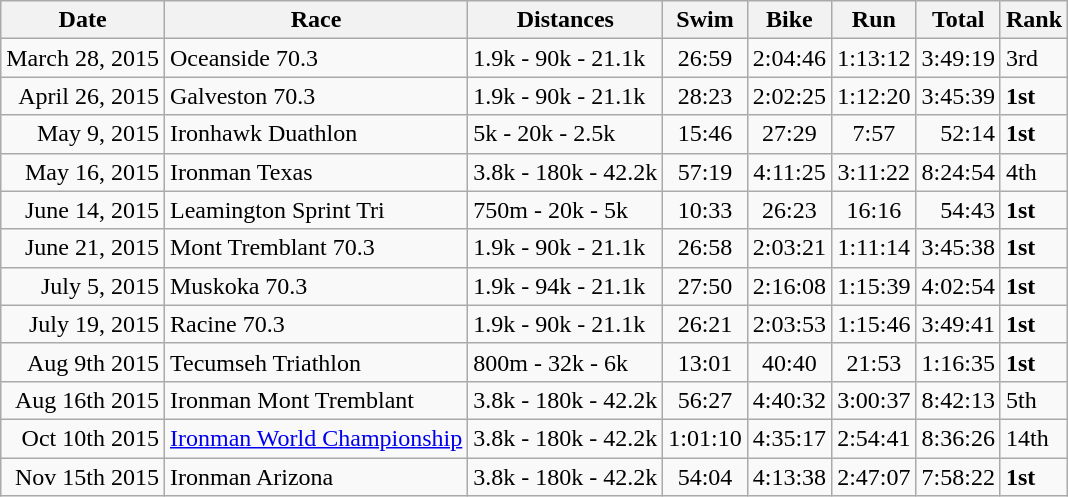<table class="wikitable sortable">
<tr>
<th>Date</th>
<th>Race</th>
<th>Distances</th>
<th>Swim</th>
<th>Bike</th>
<th>Run</th>
<th>Total</th>
<th>Rank</th>
</tr>
<tr>
<td style="text-align:right">March 28, 2015</td>
<td>Oceanside 70.3</td>
<td>1.9k - 90k - 21.1k</td>
<td style="text-align:center">26:59</td>
<td style="text-align:center">2:04:46</td>
<td style="text-align:center">1:13:12</td>
<td style="text-align:right">3:49:19</td>
<td>3rd</td>
</tr>
<tr>
<td style="text-align:right">April 26, 2015</td>
<td>Galveston 70.3</td>
<td>1.9k - 90k - 21.1k</td>
<td style="text-align:center">28:23</td>
<td style="text-align:center">2:02:25</td>
<td style="text-align:center">1:12:20</td>
<td style="text-align:right">3:45:39</td>
<td><strong>1st</strong></td>
</tr>
<tr>
<td style="text-align:right">May 9, 2015</td>
<td>Ironhawk Duathlon</td>
<td>5k - 20k - 2.5k</td>
<td style="text-align:center">15:46</td>
<td style="text-align:center">27:29</td>
<td style="text-align:center">7:57</td>
<td style="text-align:right">52:14</td>
<td><strong>1st</strong></td>
</tr>
<tr>
<td style="text-align:right">May 16, 2015</td>
<td>Ironman Texas</td>
<td>3.8k - 180k - 42.2k</td>
<td style="text-align:center">57:19</td>
<td style="text-align:center">4:11:25</td>
<td style="text-align:center">3:11:22</td>
<td style="text-align:right">8:24:54</td>
<td>4th</td>
</tr>
<tr>
<td style="text-align:right">June 14, 2015</td>
<td>Leamington Sprint Tri</td>
<td>750m - 20k - 5k</td>
<td style="text-align:center">10:33</td>
<td style="text-align:center">26:23</td>
<td style="text-align:center">16:16</td>
<td style="text-align:right">54:43</td>
<td><strong>1st</strong></td>
</tr>
<tr>
<td style="text-align:right">June 21, 2015</td>
<td>Mont Tremblant 70.3</td>
<td>1.9k - 90k - 21.1k</td>
<td style="text-align:center">26:58</td>
<td style="text-align:center">2:03:21</td>
<td style="text-align:center">1:11:14</td>
<td style="text-align:right">3:45:38</td>
<td><strong>1st</strong></td>
</tr>
<tr>
<td style="text-align:right">July 5, 2015</td>
<td>Muskoka 70.3</td>
<td>1.9k - 94k - 21.1k</td>
<td style="text-align:center">27:50</td>
<td style="text-align:center">2:16:08</td>
<td style="text-align:center">1:15:39</td>
<td style="text-align:right">4:02:54</td>
<td><strong>1st</strong></td>
</tr>
<tr>
<td style="text-align:right">July 19, 2015</td>
<td>Racine 70.3</td>
<td>1.9k - 90k - 21.1k</td>
<td style="text-align:center">26:21</td>
<td style="text-align:center">2:03:53</td>
<td style="text-align:center">1:15:46</td>
<td style="text-align:right">3:49:41</td>
<td><strong>1st</strong></td>
</tr>
<tr>
<td style="text-align:right">Aug 9th 2015</td>
<td>Tecumseh Triathlon</td>
<td>800m - 32k - 6k</td>
<td style="text-align:center">13:01</td>
<td style="text-align:center">40:40</td>
<td style="text-align:center">21:53</td>
<td style="text-align:right">1:16:35</td>
<td><strong>1st</strong></td>
</tr>
<tr>
<td style="text-align:right">Aug 16th 2015</td>
<td>Ironman Mont Tremblant</td>
<td>3.8k - 180k - 42.2k</td>
<td style="text-align:center">56:27</td>
<td style="text-align:center">4:40:32</td>
<td style="text-align:center">3:00:37</td>
<td style="text-align:right">8:42:13</td>
<td>5th</td>
</tr>
<tr>
<td style="text-align:right">Oct 10th 2015</td>
<td><a href='#'>Ironman World Championship</a></td>
<td>3.8k - 180k - 42.2k</td>
<td style="text-align:center">1:01:10</td>
<td style="text-align:center">4:35:17</td>
<td style="text-align:center">2:54:41</td>
<td style="text-align:right">8:36:26</td>
<td>14th</td>
</tr>
<tr>
<td style="text-align:right">Nov 15th 2015</td>
<td>Ironman Arizona</td>
<td>3.8k - 180k - 42.2k</td>
<td style="text-align:center">54:04</td>
<td style="text-align:center">4:13:38</td>
<td style="text-align:center">2:47:07</td>
<td style="text-align:center">7:58:22</td>
<td><strong>1st</strong></td>
</tr>
</table>
